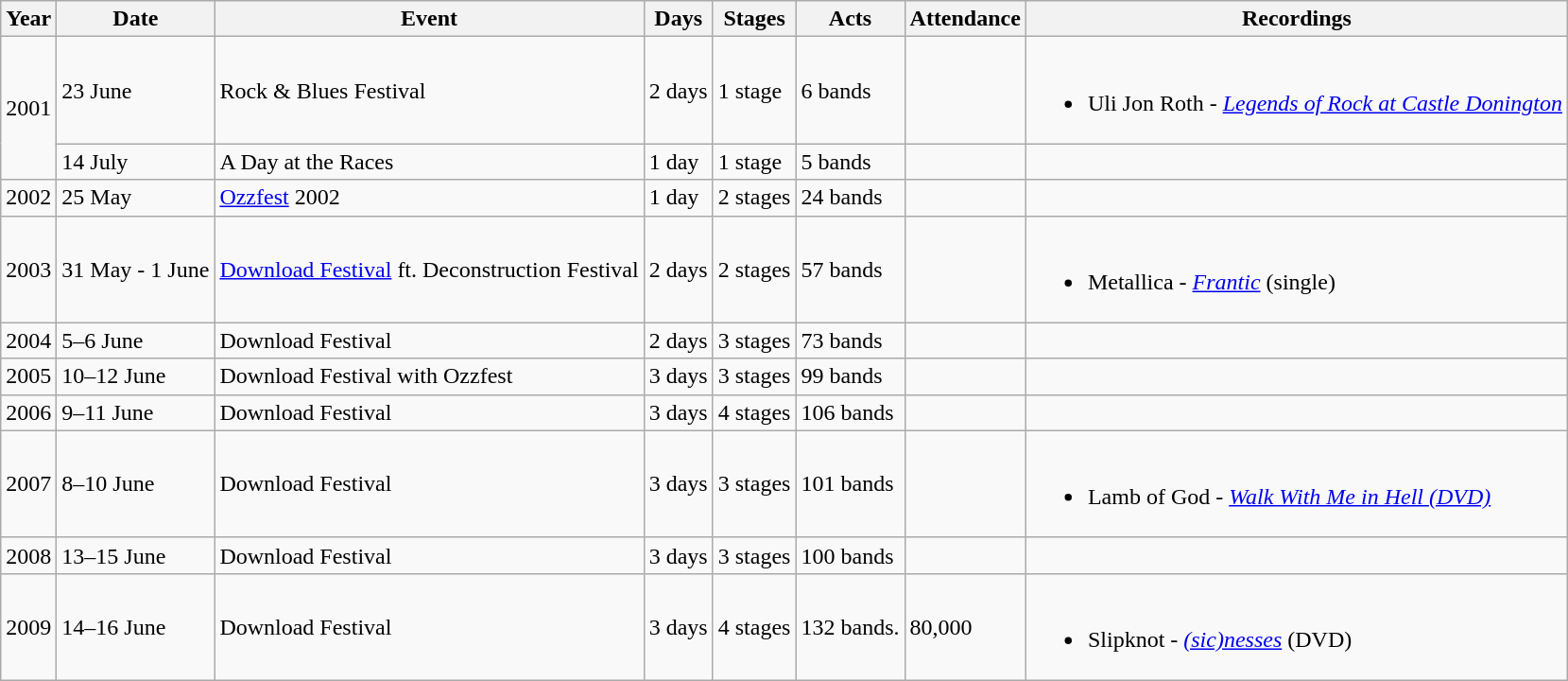<table class="wikitable">
<tr>
<th>Year</th>
<th>Date</th>
<th>Event</th>
<th>Days</th>
<th>Stages</th>
<th>Acts</th>
<th>Attendance</th>
<th>Recordings</th>
</tr>
<tr>
<td rowspan=2>2001</td>
<td>23 June</td>
<td>Rock & Blues Festival</td>
<td>2 days</td>
<td>1 stage</td>
<td>6 bands</td>
<td></td>
<td><br><ul><li>Uli Jon Roth - <em><a href='#'>Legends of Rock at Castle Donington</a></em></li></ul></td>
</tr>
<tr>
<td>14 July</td>
<td>A Day at the Races<br></td>
<td>1 day</td>
<td>1 stage</td>
<td>5 bands</td>
<td></td>
<td></td>
</tr>
<tr>
<td>2002</td>
<td>25 May</td>
<td><a href='#'>Ozzfest</a> 2002</td>
<td>1 day</td>
<td>2 stages</td>
<td>24 bands</td>
<td></td>
<td></td>
</tr>
<tr>
<td>2003</td>
<td>31 May - 1 June</td>
<td><a href='#'>Download Festival</a> ft. Deconstruction Festival</td>
<td>2 days</td>
<td>2 stages</td>
<td>57 bands</td>
<td></td>
<td><br><ul><li>Metallica - <em><a href='#'>Frantic</a></em> (single)</li></ul></td>
</tr>
<tr>
<td>2004</td>
<td>5–6 June</td>
<td>Download Festival</td>
<td>2 days</td>
<td>3 stages</td>
<td>73 bands</td>
<td></td>
<td></td>
</tr>
<tr>
<td>2005</td>
<td>10–12 June</td>
<td>Download Festival with Ozzfest</td>
<td>3 days</td>
<td>3 stages</td>
<td>99 bands</td>
<td></td>
<td></td>
</tr>
<tr>
<td>2006</td>
<td>9–11 June</td>
<td>Download Festival</td>
<td>3 days</td>
<td>4 stages</td>
<td>106 bands</td>
<td></td>
<td></td>
</tr>
<tr>
<td>2007</td>
<td>8–10 June</td>
<td>Download Festival</td>
<td>3 days</td>
<td>3 stages</td>
<td>101 bands</td>
<td></td>
<td><br><ul><li>Lamb of God - <em><a href='#'>Walk With Me in Hell (DVD)</a></em></li></ul></td>
</tr>
<tr>
<td>2008</td>
<td>13–15 June</td>
<td>Download Festival</td>
<td>3 days</td>
<td>3 stages</td>
<td>100 bands</td>
<td></td>
<td></td>
</tr>
<tr>
<td>2009</td>
<td>14–16 June</td>
<td>Download Festival</td>
<td>3 days</td>
<td>4 stages</td>
<td>132 bands.</td>
<td>80,000</td>
<td><br><ul><li>Slipknot - <em><a href='#'>(sic)nesses</a></em> (DVD)</li></ul></td>
</tr>
</table>
